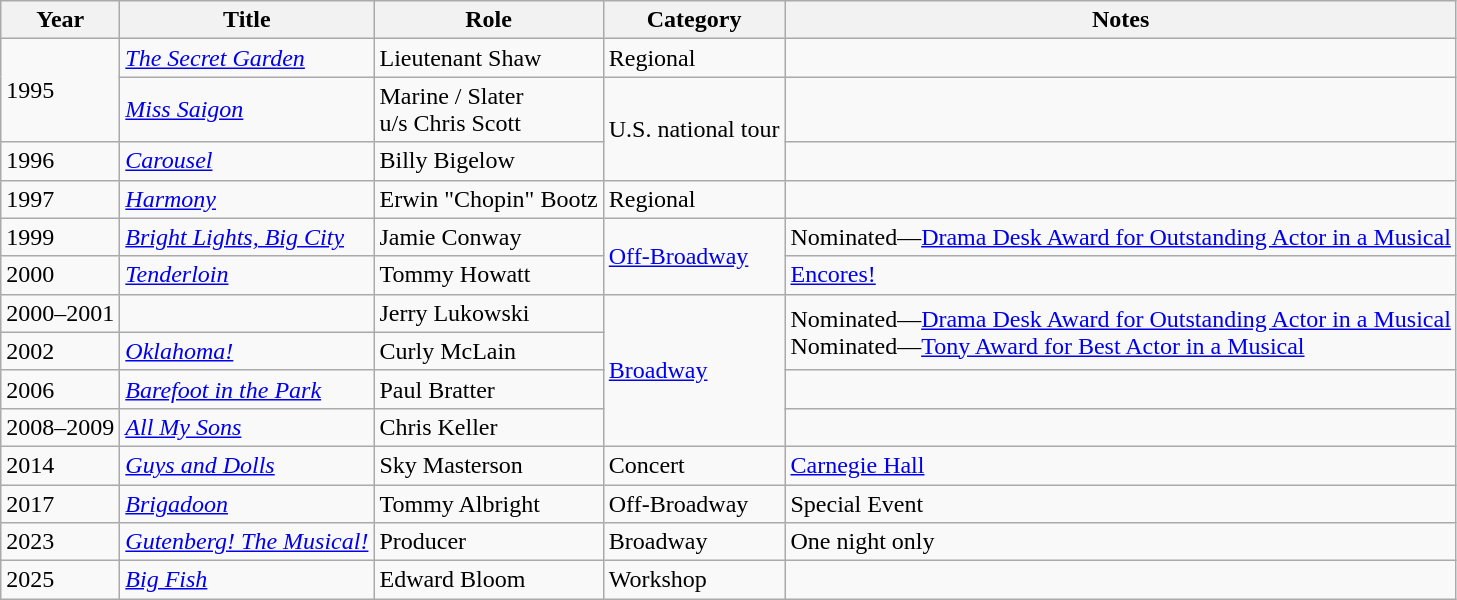<table class="wikitable sortable">
<tr>
<th scope="col">Year</th>
<th scope="col">Title</th>
<th scope="col">Role</th>
<th scope="col">Category</th>
<th scope="col" class="unsortable">Notes</th>
</tr>
<tr>
<td rowspan=2>1995</td>
<td><em><a href='#'>The Secret Garden</a></em></td>
<td>Lieutenant Shaw</td>
<td>Regional</td>
<td></td>
</tr>
<tr>
<td><em><a href='#'>Miss Saigon</a></em></td>
<td>Marine / Slater<br>u/s Chris Scott</td>
<td rowspan=2>U.S. national tour</td>
<td></td>
</tr>
<tr>
<td>1996</td>
<td><em><a href='#'>Carousel</a></em></td>
<td>Billy Bigelow</td>
<td></td>
</tr>
<tr>
<td>1997</td>
<td><a href='#'><em>Harmony</em></a></td>
<td>Erwin "Chopin" Bootz</td>
<td>Regional</td>
<td></td>
</tr>
<tr>
<td>1999</td>
<td><em><a href='#'>Bright Lights, Big City</a></em></td>
<td>Jamie Conway</td>
<td rowspan=2><a href='#'>Off-Broadway</a></td>
<td>Nominated—<a href='#'>Drama Desk Award for Outstanding Actor in a Musical</a></td>
</tr>
<tr>
<td>2000</td>
<td><em><a href='#'>Tenderloin</a></em></td>
<td>Tommy Howatt</td>
<td><a href='#'>Encores!</a></td>
</tr>
<tr>
<td>2000–2001</td>
<td><em></em></td>
<td>Jerry Lukowski</td>
<td rowspan=4><a href='#'>Broadway</a></td>
<td rowspan="2">Nominated—<a href='#'>Drama Desk Award for Outstanding Actor in a Musical</a><br>Nominated—<a href='#'>Tony Award for Best Actor in a Musical</a></td>
</tr>
<tr>
<td>2002</td>
<td><em><a href='#'>Oklahoma!</a></em></td>
<td>Curly McLain</td>
</tr>
<tr>
<td>2006</td>
<td><em><a href='#'>Barefoot in the Park</a></em></td>
<td>Paul Bratter</td>
<td></td>
</tr>
<tr>
<td>2008–2009</td>
<td><em><a href='#'>All My Sons</a></em></td>
<td>Chris Keller</td>
<td></td>
</tr>
<tr>
<td>2014</td>
<td><em><a href='#'>Guys and Dolls</a></em></td>
<td>Sky Masterson</td>
<td>Concert</td>
<td><a href='#'>Carnegie Hall</a></td>
</tr>
<tr>
<td>2017</td>
<td><em><a href='#'>Brigadoon</a></em></td>
<td>Tommy Albright</td>
<td>Off-Broadway</td>
<td>Special Event</td>
</tr>
<tr>
<td>2023</td>
<td><em><a href='#'>Gutenberg! The Musical!</a></em></td>
<td>Producer</td>
<td>Broadway</td>
<td>One night only</td>
</tr>
<tr>
<td>2025</td>
<td><em><a href='#'>Big Fish</a></em></td>
<td>Edward Bloom</td>
<td>Workshop</td>
<td></td>
</tr>
</table>
